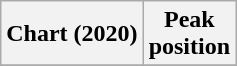<table class="wikitable">
<tr>
<th>Chart (2020)</th>
<th>Peak<br>position</th>
</tr>
<tr>
</tr>
</table>
